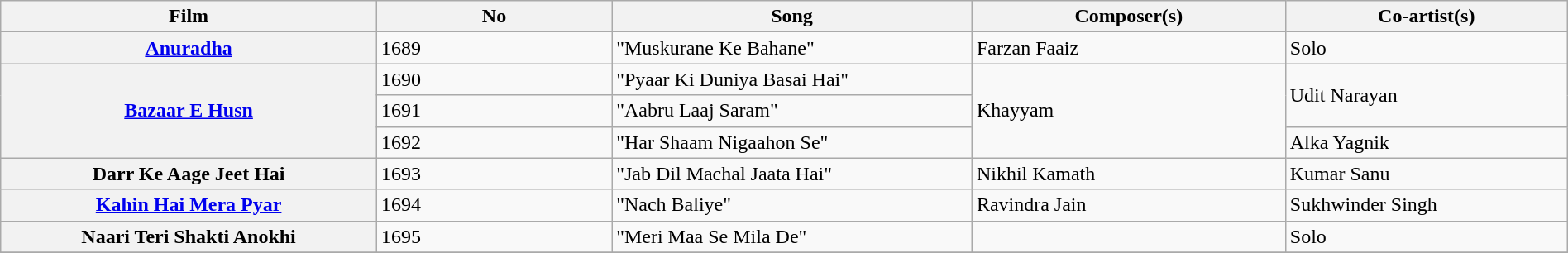<table class="wikitable plainrowheaders" style="width:100%; textcolor:#000">
<tr>
<th scope="col" style="width:24%;">Film</th>
<th>No</th>
<th scope="col" style="width:23%;">Song</th>
<th scope="col" style="width:20%;">Composer(s)</th>
<th scope="col" style="width:18%;">Co-artist(s)</th>
</tr>
<tr>
<th><a href='#'>Anuradha</a></th>
<td>1689</td>
<td>"Muskurane Ke Bahane"</td>
<td>Farzan Faaiz</td>
<td>Solo</td>
</tr>
<tr>
<th rowspan=3><a href='#'>Bazaar E Husn</a></th>
<td>1690</td>
<td>"Pyaar Ki Duniya Basai Hai"</td>
<td rowspan=3>Khayyam</td>
<td rowspan=2>Udit Narayan</td>
</tr>
<tr>
<td>1691</td>
<td>"Aabru Laaj Saram"</td>
</tr>
<tr>
<td>1692</td>
<td>"Har Shaam Nigaahon Se"</td>
<td>Alka Yagnik</td>
</tr>
<tr>
<th>Darr Ke Aage Jeet Hai</th>
<td>1693</td>
<td>"Jab Dil Machal Jaata Hai"</td>
<td>Nikhil Kamath</td>
<td>Kumar Sanu</td>
</tr>
<tr>
<th><a href='#'>Kahin Hai Mera Pyar</a></th>
<td>1694</td>
<td>"Nach Baliye"</td>
<td>Ravindra Jain</td>
<td>Sukhwinder Singh</td>
</tr>
<tr>
<th>Naari Teri Shakti Anokhi</th>
<td>1695</td>
<td>"Meri Maa Se Mila De"</td>
<td></td>
<td>Solo</td>
</tr>
<tr>
</tr>
</table>
